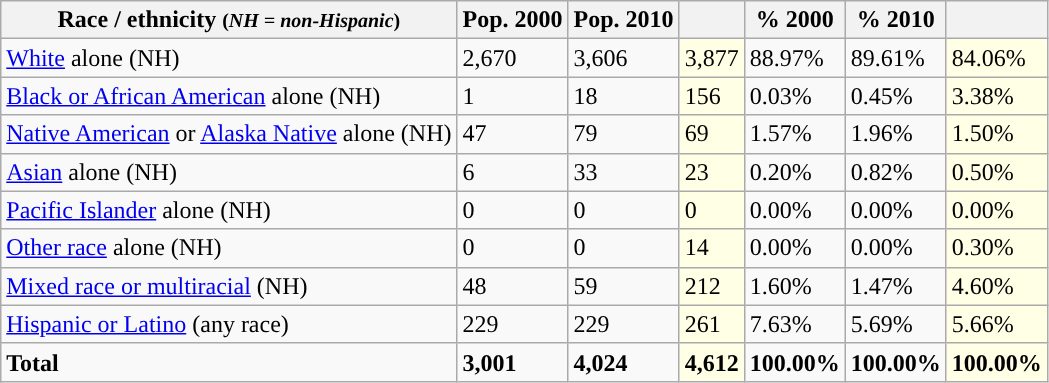<table class="wikitable">
<tr>
<th>Race / ethnicity <small>(<em>NH = non-Hispanic</em>)</small></th>
<th>Pop. 2000</th>
<th>Pop. 2010</th>
<th></th>
<th>% 2000</th>
<th>% 2010</th>
<th></th>
</tr>
<tr>
<td><a href='#'>White</a> alone (NH)</td>
<td>2,670</td>
<td>3,606</td>
<td style='background: #ffffe6;'>3,877</td>
<td>88.97%</td>
<td>89.61%</td>
<td style='background: #ffffe6;'>84.06%</td>
</tr>
<tr>
<td><a href='#'>Black or African American</a> alone (NH)</td>
<td>1</td>
<td>18</td>
<td style='background: #ffffe6;'>156</td>
<td>0.03%</td>
<td>0.45%</td>
<td style='background: #ffffe6;'>3.38%</td>
</tr>
<tr>
<td><a href='#'>Native American</a> or <a href='#'>Alaska Native</a> alone (NH)</td>
<td>47</td>
<td>79</td>
<td style='background: #ffffe6;'>69</td>
<td>1.57%</td>
<td>1.96%</td>
<td style='background: #ffffe6;'>1.50%</td>
</tr>
<tr>
<td><a href='#'>Asian</a> alone (NH)</td>
<td>6</td>
<td>33</td>
<td style='background: #ffffe6;'>23</td>
<td>0.20%</td>
<td>0.82%</td>
<td style='background: #ffffe6;'>0.50%</td>
</tr>
<tr>
<td><a href='#'>Pacific Islander</a> alone (NH)</td>
<td>0</td>
<td>0</td>
<td style='background: #ffffe6;'>0</td>
<td>0.00%</td>
<td>0.00%</td>
<td style='background: #ffffe6;'>0.00%</td>
</tr>
<tr>
<td><a href='#'>Other race</a> alone (NH)</td>
<td>0</td>
<td>0</td>
<td style='background: #ffffe6;'>14</td>
<td>0.00%</td>
<td>0.00%</td>
<td style='background: #ffffe6;'>0.30%</td>
</tr>
<tr>
<td><a href='#'>Mixed race or multiracial</a> (NH)</td>
<td>48</td>
<td>59</td>
<td style='background: #ffffe6;'>212</td>
<td>1.60%</td>
<td>1.47%</td>
<td style='background: #ffffe6;'>4.60%</td>
</tr>
<tr>
<td><a href='#'>Hispanic or Latino</a> (any race)</td>
<td>229</td>
<td>229</td>
<td style='background: #ffffe6;'>261</td>
<td>7.63%</td>
<td>5.69%</td>
<td style='background: #ffffe6;'>5.66%</td>
</tr>
<tr>
<td><strong>Total</strong></td>
<td><strong>3,001</strong></td>
<td><strong>4,024</strong></td>
<td style='background: #ffffe6;'><strong>4,612</strong></td>
<td><strong>100.00%</strong></td>
<td><strong>100.00%</strong></td>
<td style='background: #ffffe6;'><strong>100.00%</strong></td>
</tr>
</table>
